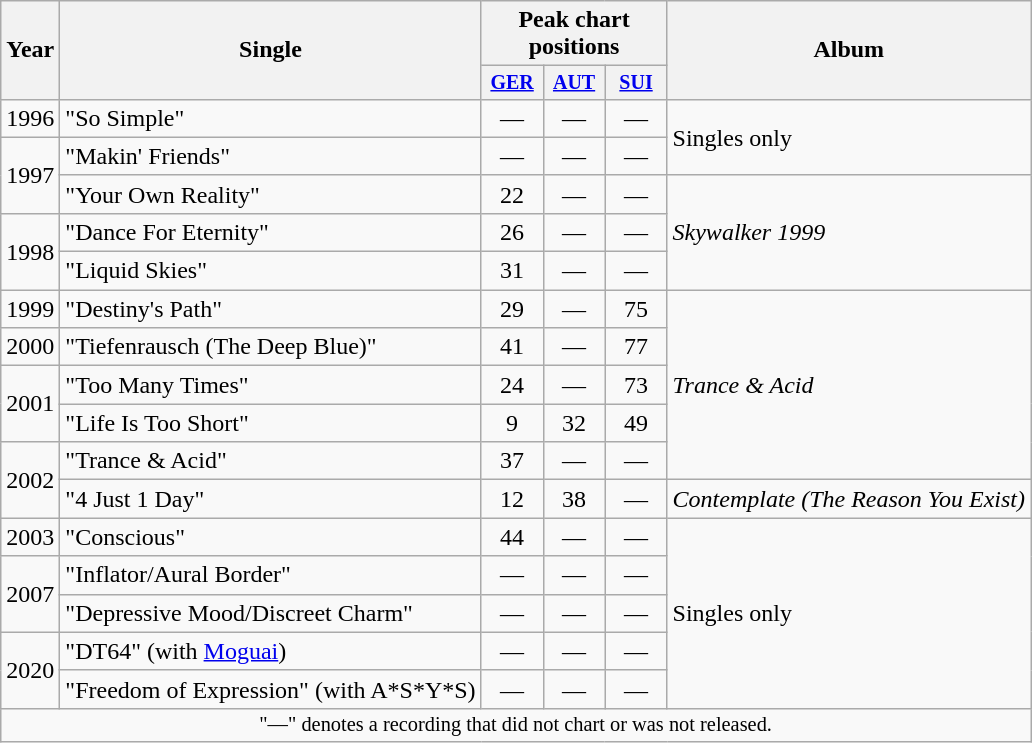<table class="wikitable" style="text-align:center;">
<tr>
<th rowspan="2">Year</th>
<th rowspan="2">Single</th>
<th colspan="3">Peak chart positions</th>
<th rowspan="2">Album</th>
</tr>
<tr style="font-size:smaller;">
<th width="35"><a href='#'>GER</a></th>
<th width="35"><a href='#'>AUT</a></th>
<th width="35"><a href='#'>SUI</a></th>
</tr>
<tr>
<td rowspan="1">1996</td>
<td align="left">"So Simple"</td>
<td>—</td>
<td>—</td>
<td>—</td>
<td align="left" rowspan="2">Singles only</td>
</tr>
<tr>
<td rowspan="2">1997</td>
<td align="left">"Makin' Friends"</td>
<td>—</td>
<td>—</td>
<td>—</td>
</tr>
<tr>
<td align="left">"Your Own Reality"</td>
<td>22</td>
<td>—</td>
<td>—</td>
<td align="left" rowspan="3"><em>Skywalker 1999</em></td>
</tr>
<tr>
<td align="center" rowspan="2">1998</td>
<td align="left">"Dance For Eternity"</td>
<td>26</td>
<td>—</td>
<td>—</td>
</tr>
<tr>
<td align="left">"Liquid Skies"</td>
<td>31</td>
<td>—</td>
<td>—</td>
</tr>
<tr>
<td align="center" rowspan="1">1999</td>
<td align="left">"Destiny's Path"</td>
<td>29</td>
<td>—</td>
<td>75</td>
<td align="left" rowspan="5"><em>Trance & Acid</em></td>
</tr>
<tr>
<td align="center" rowspan="1">2000</td>
<td align="left">"Tiefenrausch (The Deep Blue)"</td>
<td>41</td>
<td>—</td>
<td>77</td>
</tr>
<tr>
<td align="center" rowspan="2">2001</td>
<td align="left">"Too Many Times"</td>
<td>24</td>
<td>—</td>
<td>73</td>
</tr>
<tr>
<td align="left">"Life Is Too Short"</td>
<td>9</td>
<td>32</td>
<td>49</td>
</tr>
<tr>
<td align="center" rowspan="2">2002</td>
<td align="left">"Trance & Acid"</td>
<td>37</td>
<td>—</td>
<td>—</td>
</tr>
<tr>
<td align="left">"4 Just 1 Day"</td>
<td>12</td>
<td>38</td>
<td>—</td>
<td align="left" rowspan="1"><em>Contemplate (The Reason You Exist)</em></td>
</tr>
<tr>
<td align="center" rowspan="1">2003</td>
<td align="left">"Conscious"</td>
<td>44</td>
<td>—</td>
<td>—</td>
<td align="left" rowspan="5">Singles only</td>
</tr>
<tr>
<td align="center" rowspan="2">2007</td>
<td align="left">"Inflator/Aural Border"</td>
<td>—</td>
<td>—</td>
<td>—</td>
</tr>
<tr>
<td align="left">"Depressive Mood/Discreet Charm"</td>
<td>—</td>
<td>—</td>
<td>—</td>
</tr>
<tr>
<td align="center" rowspan="2">2020</td>
<td align="left">"DT64" (with <a href='#'>Moguai</a>)</td>
<td>—</td>
<td>—</td>
<td>—</td>
</tr>
<tr>
<td align="left">"Freedom of Expression" (with A*S*Y*S)</td>
<td>—</td>
<td>—</td>
<td>—</td>
</tr>
<tr>
<td colspan="6" style="font-size:85%">"—" denotes a recording that did not chart or was not released.</td>
</tr>
</table>
